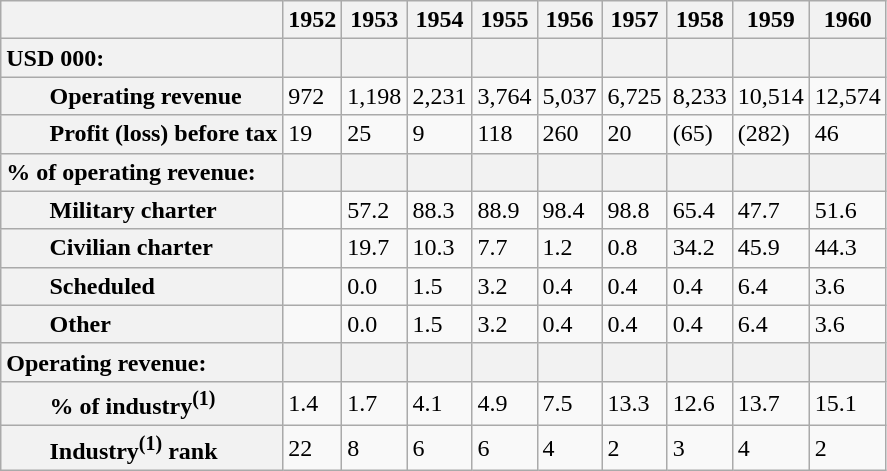<table class="wikitable plain-row-headers defaultright">
<tr>
<th></th>
<th>1952</th>
<th>1953</th>
<th>1954</th>
<th>1955</th>
<th>1956</th>
<th>1957</th>
<th>1958</th>
<th>1959</th>
<th>1960</th>
</tr>
<tr>
<th style="text-align: left;">USD 000:</th>
<th></th>
<th></th>
<th></th>
<th></th>
<th></th>
<th></th>
<th></th>
<th></th>
<th></th>
</tr>
<tr>
<th style="text-align: left; padding-left: 2em;">Operating revenue</th>
<td>972</td>
<td>1,198</td>
<td>2,231</td>
<td>3,764</td>
<td>5,037</td>
<td>6,725</td>
<td>8,233</td>
<td>10,514</td>
<td>12,574</td>
</tr>
<tr>
<th style="text-align: left; padding-left: 2em;">Profit (loss) before tax</th>
<td>19</td>
<td>25</td>
<td>9</td>
<td>118</td>
<td>260</td>
<td>20</td>
<td>(65)</td>
<td>(282)</td>
<td>46</td>
</tr>
<tr>
<th style="text-align: left;">% of operating revenue:</th>
<th></th>
<th></th>
<th></th>
<th></th>
<th></th>
<th></th>
<th></th>
<th></th>
<th></th>
</tr>
<tr>
<th style="text-align: left; padding-left: 2em;">Military charter</th>
<td></td>
<td>57.2</td>
<td>88.3</td>
<td>88.9</td>
<td>98.4</td>
<td>98.8</td>
<td>65.4</td>
<td>47.7</td>
<td>51.6</td>
</tr>
<tr>
<th style="text-align: left; padding-left: 2em;">Civilian charter</th>
<td></td>
<td>19.7</td>
<td>10.3</td>
<td>7.7</td>
<td>1.2</td>
<td>0.8</td>
<td>34.2</td>
<td>45.9</td>
<td>44.3</td>
</tr>
<tr>
<th style="text-align: left; padding-left: 2em;">Scheduled</th>
<td></td>
<td>0.0</td>
<td>1.5</td>
<td>3.2</td>
<td>0.4</td>
<td>0.4</td>
<td>0.4</td>
<td>6.4</td>
<td>3.6</td>
</tr>
<tr>
<th style="text-align: left; padding-left: 2em;">Other</th>
<td></td>
<td>0.0</td>
<td>1.5</td>
<td>3.2</td>
<td>0.4</td>
<td>0.4</td>
<td>0.4</td>
<td>6.4</td>
<td>3.6</td>
</tr>
<tr>
<th style="text-align: left;">Operating revenue:</th>
<th></th>
<th></th>
<th></th>
<th></th>
<th></th>
<th></th>
<th></th>
<th></th>
<th></th>
</tr>
<tr>
<th style="text-align: left; padding-left: 2em;">% of industry<sup>(1)</sup></th>
<td>1.4</td>
<td>1.7</td>
<td>4.1</td>
<td>4.9</td>
<td>7.5</td>
<td>13.3</td>
<td>12.6</td>
<td>13.7</td>
<td>15.1</td>
</tr>
<tr>
<th style="text-align: left; padding-left: 2em;">Industry<sup>(1)</sup> rank</th>
<td>22</td>
<td>8</td>
<td>6</td>
<td>6</td>
<td>4</td>
<td>2</td>
<td>3</td>
<td>4</td>
<td>2</td>
</tr>
</table>
